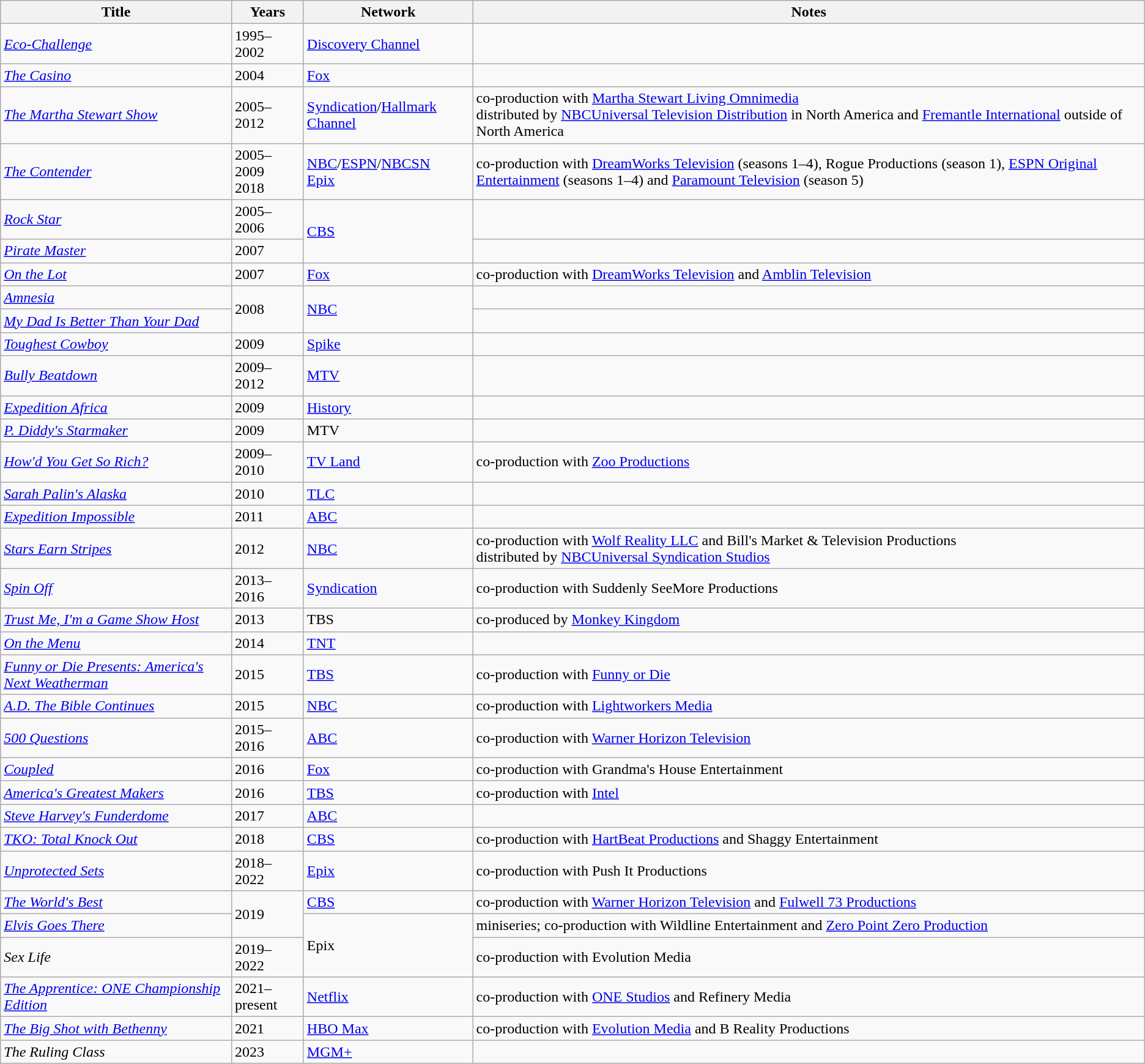<table class="wikitable sortable">
<tr is>
<th>Title</th>
<th>Years</th>
<th>Network</th>
<th>Notes</th>
</tr>
<tr>
<td><em><a href='#'>Eco-Challenge</a></em></td>
<td>1995–2002</td>
<td><a href='#'>Discovery Channel</a></td>
<td></td>
</tr>
<tr>
<td><em><a href='#'>The Casino</a></em></td>
<td>2004</td>
<td><a href='#'>Fox</a></td>
</tr>
<tr>
<td><em><a href='#'>The Martha Stewart Show</a></em></td>
<td>2005–2012</td>
<td><a href='#'>Syndication</a>/<a href='#'>Hallmark Channel</a></td>
<td>co-production with <a href='#'>Martha Stewart Living Omnimedia</a> <br> distributed by <a href='#'>NBCUniversal Television Distribution</a> in North America and <a href='#'>Fremantle International</a> outside of North America</td>
</tr>
<tr>
<td><em><a href='#'>The Contender</a></em></td>
<td>2005–2009<br>2018</td>
<td><a href='#'>NBC</a>/<a href='#'>ESPN</a>/<a href='#'>NBCSN</a><br><a href='#'>Epix</a></td>
<td>co-production with <a href='#'>DreamWorks Television</a> (seasons 1–4), Rogue Productions (season 1), <a href='#'>ESPN Original Entertainment</a> (seasons 1–4) and <a href='#'>Paramount Television</a> (season 5)</td>
</tr>
<tr>
<td><em><a href='#'>Rock Star</a></em></td>
<td>2005–2006</td>
<td rowspan="2"><a href='#'>CBS</a></td>
</tr>
<tr>
<td><em><a href='#'>Pirate Master</a></em></td>
<td>2007</td>
<td></td>
</tr>
<tr>
<td><em><a href='#'>On the Lot</a></em></td>
<td>2007</td>
<td><a href='#'>Fox</a></td>
<td>co-production with <a href='#'>DreamWorks Television</a> and <a href='#'>Amblin Television</a></td>
</tr>
<tr>
<td><em><a href='#'>Amnesia</a></em></td>
<td rowspan="2">2008</td>
<td rowspan="2"><a href='#'>NBC</a></td>
<td></td>
</tr>
<tr>
<td><em><a href='#'>My Dad Is Better Than Your Dad</a></em></td>
<td></td>
</tr>
<tr>
<td><em><a href='#'>Toughest Cowboy</a></em></td>
<td>2009</td>
<td><a href='#'>Spike</a></td>
<td></td>
</tr>
<tr>
<td><em><a href='#'>Bully Beatdown</a></em></td>
<td>2009–2012</td>
<td><a href='#'>MTV</a></td>
<td></td>
</tr>
<tr>
<td><em><a href='#'>Expedition Africa</a></em></td>
<td>2009</td>
<td><a href='#'>History</a></td>
<td></td>
</tr>
<tr>
<td><em><a href='#'>P. Diddy's Starmaker</a></em></td>
<td>2009</td>
<td>MTV</td>
<td></td>
</tr>
<tr>
<td><em><a href='#'>How'd You Get So Rich?</a></em></td>
<td>2009–2010</td>
<td><a href='#'>TV Land</a></td>
<td>co-production with <a href='#'>Zoo Productions</a></td>
</tr>
<tr>
<td><em><a href='#'>Sarah Palin's Alaska</a></em></td>
<td>2010</td>
<td><a href='#'>TLC</a></td>
<td></td>
</tr>
<tr>
<td><em><a href='#'>Expedition Impossible</a></em></td>
<td>2011</td>
<td><a href='#'>ABC</a></td>
<td></td>
</tr>
<tr>
<td><em><a href='#'>Stars Earn Stripes</a></em></td>
<td>2012</td>
<td><a href='#'>NBC</a></td>
<td>co-production with <a href='#'>Wolf Reality LLC</a> and Bill's Market & Television Productions<br>distributed by <a href='#'>NBCUniversal Syndication Studios</a></td>
</tr>
<tr>
<td><em><a href='#'>Spin Off</a></em></td>
<td>2013–2016</td>
<td><a href='#'>Syndication</a></td>
<td>co-production with Suddenly SeeMore Productions</td>
</tr>
<tr>
<td><em><a href='#'>Trust Me, I'm a Game Show Host</a></em></td>
<td>2013</td>
<td>TBS</td>
<td>co-produced by <a href='#'>Monkey Kingdom</a></td>
</tr>
<tr>
<td><em><a href='#'>On the Menu</a></em></td>
<td>2014</td>
<td><a href='#'>TNT</a></td>
<td></td>
</tr>
<tr>
<td><em><a href='#'>Funny or Die Presents: America's Next Weatherman</a></em></td>
<td>2015</td>
<td><a href='#'>TBS</a></td>
<td>co-production with <a href='#'>Funny or Die</a></td>
</tr>
<tr>
<td><em><a href='#'>A.D. The Bible Continues</a></em></td>
<td>2015</td>
<td><a href='#'>NBC</a></td>
<td>co-production with <a href='#'>Lightworkers Media</a></td>
</tr>
<tr>
<td><em><a href='#'>500 Questions</a></em></td>
<td>2015–2016</td>
<td><a href='#'>ABC</a></td>
<td>co-production with <a href='#'>Warner Horizon Television</a></td>
</tr>
<tr>
<td><em><a href='#'>Coupled</a></em></td>
<td>2016</td>
<td><a href='#'>Fox</a></td>
<td>co-production with Grandma's House Entertainment</td>
</tr>
<tr>
<td><em><a href='#'>America's Greatest Makers</a></em></td>
<td>2016</td>
<td><a href='#'>TBS</a></td>
<td>co-production with <a href='#'>Intel</a></td>
</tr>
<tr>
<td><em><a href='#'>Steve Harvey's Funderdome</a></em></td>
<td>2017</td>
<td><a href='#'>ABC</a></td>
</tr>
<tr>
<td><em><a href='#'>TKO: Total Knock Out</a></em></td>
<td>2018</td>
<td><a href='#'>CBS</a></td>
<td>co-production with <a href='#'>HartBeat Productions</a> and Shaggy Entertainment</td>
</tr>
<tr>
<td><em><a href='#'>Unprotected Sets</a></em></td>
<td>2018–2022</td>
<td><a href='#'>Epix</a></td>
<td>co-production with Push It Productions</td>
</tr>
<tr>
<td><em><a href='#'>The World's Best</a></em></td>
<td rowspan="2">2019</td>
<td><a href='#'>CBS</a></td>
<td>co-production with <a href='#'>Warner Horizon Television</a> and <a href='#'>Fulwell 73 Productions</a></td>
</tr>
<tr>
<td><em><a href='#'>Elvis Goes There</a></em></td>
<td rowspan="2">Epix</td>
<td>miniseries; co-production with Wildline Entertainment and <a href='#'>Zero Point Zero Production</a></td>
</tr>
<tr>
<td><em>Sex Life</em></td>
<td>2019–2022</td>
<td>co-production with Evolution Media</td>
</tr>
<tr>
<td><em><a href='#'>The Apprentice: ONE Championship Edition</a></em></td>
<td>2021–present</td>
<td><a href='#'>Netflix</a></td>
<td>co-production with <a href='#'>ONE Studios</a> and Refinery Media</td>
</tr>
<tr>
<td><em><a href='#'>The Big Shot with Bethenny</a></em></td>
<td>2021</td>
<td><a href='#'>HBO Max</a></td>
<td>co-production with <a href='#'>Evolution Media</a> and B Reality Productions</td>
</tr>
<tr>
<td><em>The Ruling Class</em></td>
<td>2023</td>
<td><a href='#'>MGM+</a></td>
<td></td>
</tr>
</table>
